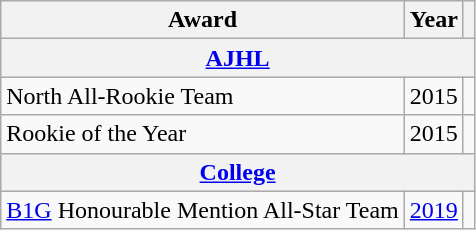<table class="wikitable">
<tr>
<th>Award</th>
<th>Year</th>
<th></th>
</tr>
<tr ALIGN="center" bgcolor="#e0e0e0">
<th colspan="3"><a href='#'>AJHL</a></th>
</tr>
<tr>
<td>North All-Rookie Team</td>
<td>2015</td>
<td></td>
</tr>
<tr>
<td>Rookie of the Year</td>
<td>2015</td>
<td></td>
</tr>
<tr ALIGN="center" bgcolor="#e0e0e0">
<th colspan="3"><a href='#'>College</a></th>
</tr>
<tr>
<td><a href='#'>B1G</a> Honourable Mention All-Star Team</td>
<td><a href='#'>2019</a></td>
<td></td>
</tr>
</table>
